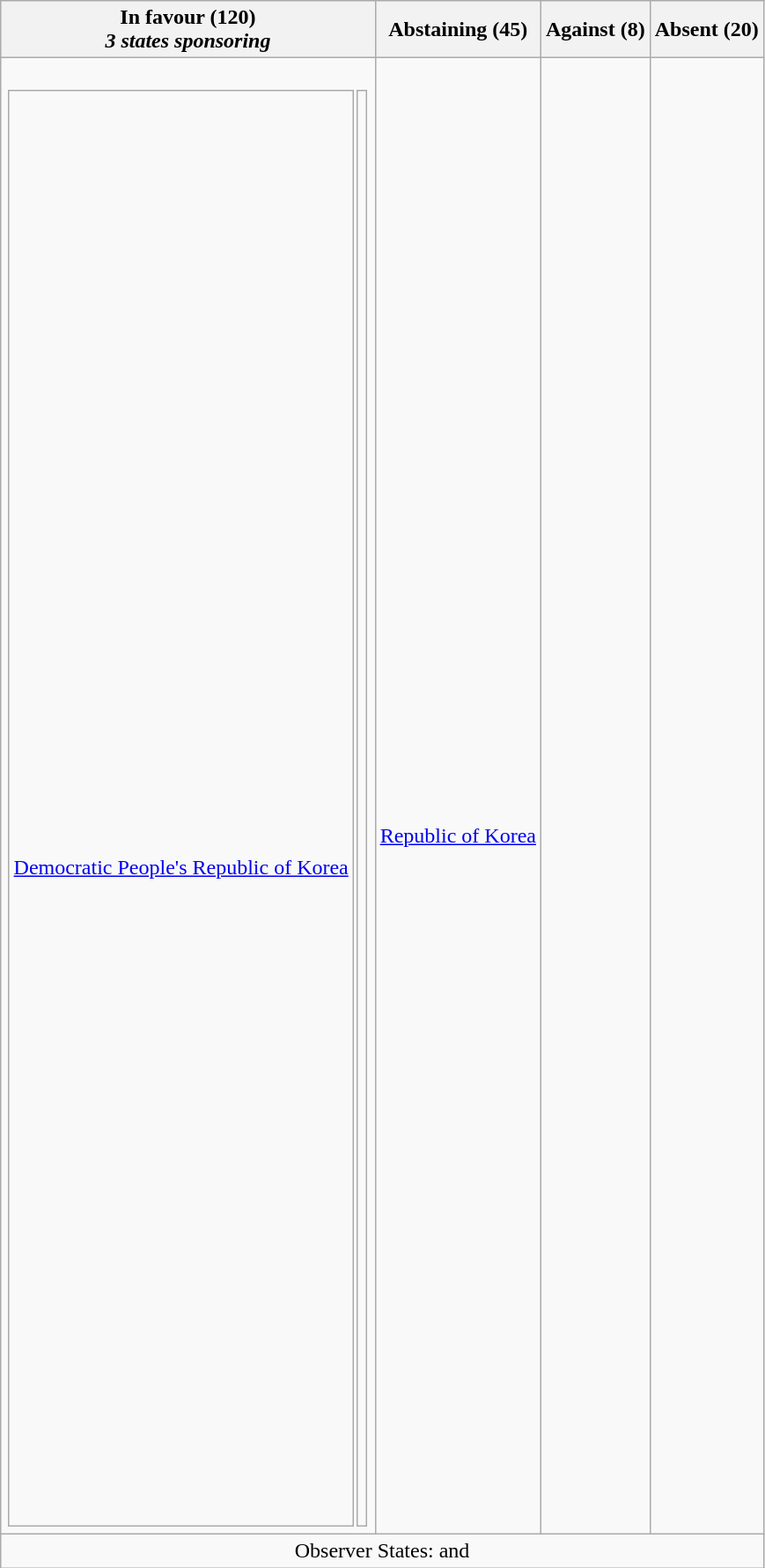<table class="wikitable">
<tr>
<th><strong>In favour (120)</strong><br><strong><em>3 states sponsoring</em></strong></th>
<th><strong>Abstaining (45)</strong></th>
<th><strong>Against (8)</strong></th>
<th><strong>Absent (20)</strong></th>
</tr>
<tr style="vertical-align: top;">
<td><br><table>
<tr style="vertical-align: top;">
<td><br><em></em><br><br><br><br><br><br><br><br><br><br><br><br><br><br><br><br><br><br><br><br><br><br><br><br><br><br><br><br><br><br><br> <a href='#'>Democratic People's Republic of Korea</a><br><br><br><br><br><br><br><br><br><br><br><br><br><br><br><br><br><br><br><br><br><br><br><br><br><br><br><br></td>
<td><br><br><br><br><br><br><br><br><br><br><br><br><br><br><br><br><br><br><br><br><br><br><br><br><br><br><br><br><br><br><br><br><br><br><br><br><br><br><br><br><br><br><br><br><br><br><br><br><em></em><br><br><br><br><br><br><br><br><br><br></td>
</tr>
</table>
</td>
<td><br><br><br><br><br><br><br><br><br><br><br><br><br><br><br><br><br><br><br><br><br><br><br><br><br><br><br><br><br><br><br><br> <a href='#'>Republic of Korea</a><br><br><br><br><br><br><br><br><br><br><br><br></td>
<td><br><br><br><br><br><br><br></td>
<td><br><br><br><br><br><br><br><br><br><br><br><br><br><br><br><br><br><br><br></td>
</tr>
<tr style="text-align: center;">
<td colspan=4>Observer States:  and <em></em></td>
</tr>
</table>
